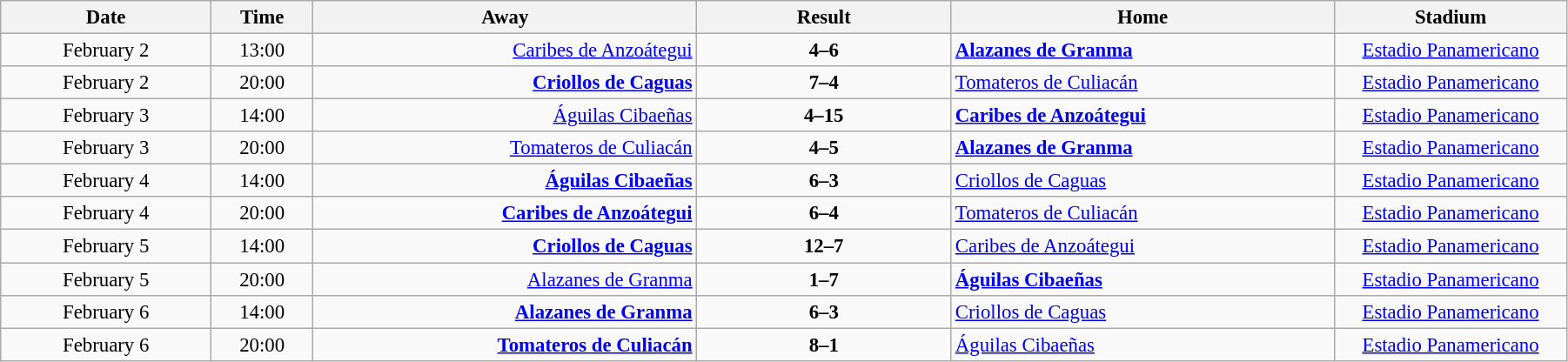<table class="wikitable" style="font-size:95%; text-align: center; width: 95%;">
<tr>
<th width="90">Date</th>
<th width="40">Time</th>
<th width="170">Away</th>
<th width="110">Result</th>
<th width="170">Home</th>
<th width="100">Stadium</th>
</tr>
<tr align=center>
<td>February 2</td>
<td>13:00</td>
<td align=right><a href='#'>Caribes de Anzoátegui</a> </td>
<td><strong>4–6</strong></td>
<td align=left> <strong><a href='#'>Alazanes de Granma</a></strong></td>
<td><a href='#'>Estadio Panamericano</a></td>
</tr>
<tr align=center>
<td>February 2</td>
<td>20:00</td>
<td align=right><strong><a href='#'>Criollos de Caguas</a></strong> </td>
<td><strong>7–4</strong></td>
<td align=left> <a href='#'>Tomateros de Culiacán</a></td>
<td><a href='#'>Estadio Panamericano</a></td>
</tr>
<tr align=center>
<td>February 3</td>
<td>14:00</td>
<td align=right><a href='#'>Águilas Cibaeñas</a> </td>
<td><strong>4–15</strong></td>
<td align=left> <strong><a href='#'>Caribes de Anzoátegui</a></strong></td>
<td><a href='#'>Estadio Panamericano</a></td>
</tr>
<tr align=center>
<td>February 3</td>
<td>20:00</td>
<td align=right><a href='#'>Tomateros de Culiacán</a> </td>
<td><strong>4–5</strong></td>
<td align=left> <strong><a href='#'>Alazanes de Granma</a></strong></td>
<td><a href='#'>Estadio Panamericano</a></td>
</tr>
<tr align=center>
<td>February 4</td>
<td>14:00</td>
<td align=right><strong><a href='#'>Águilas Cibaeñas</a></strong> </td>
<td><strong>6–3</strong></td>
<td align=left><a href='#'>Criollos de Caguas</a></td>
<td><a href='#'>Estadio Panamericano</a></td>
</tr>
<tr align=center>
<td>February 4</td>
<td>20:00</td>
<td align=right><strong><a href='#'>Caribes de Anzoátegui</a></strong> </td>
<td><strong>6–4</strong></td>
<td align=left> <a href='#'>Tomateros de Culiacán</a></td>
<td><a href='#'>Estadio Panamericano</a></td>
</tr>
<tr align=center>
<td>February 5</td>
<td>14:00</td>
<td align=right><strong><a href='#'>Criollos de Caguas</a></strong> </td>
<td><strong>12–7</strong></td>
<td align=left> <a href='#'>Caribes de Anzoátegui</a></td>
<td><a href='#'>Estadio Panamericano</a></td>
</tr>
<tr align=center>
<td>February 5</td>
<td>20:00</td>
<td align=right><a href='#'>Alazanes de Granma</a> </td>
<td><strong>1–7</strong></td>
<td align=left> <strong><a href='#'>Águilas Cibaeñas</a></strong></td>
<td><a href='#'>Estadio Panamericano</a></td>
</tr>
<tr align=center>
<td>February 6</td>
<td>14:00</td>
<td align=right><strong><a href='#'>Alazanes de Granma</a></strong> </td>
<td><strong>6–3</strong></td>
<td align=left> <a href='#'>Criollos de Caguas</a></td>
<td><a href='#'>Estadio Panamericano</a></td>
</tr>
<tr align=center>
<td>February 6</td>
<td>20:00</td>
<td align=right><strong><a href='#'>Tomateros de Culiacán</a> </strong></td>
<td><strong>8–1</strong></td>
<td align=left> <a href='#'>Águilas Cibaeñas</a></td>
<td><a href='#'>Estadio Panamericano</a></td>
</tr>
</table>
